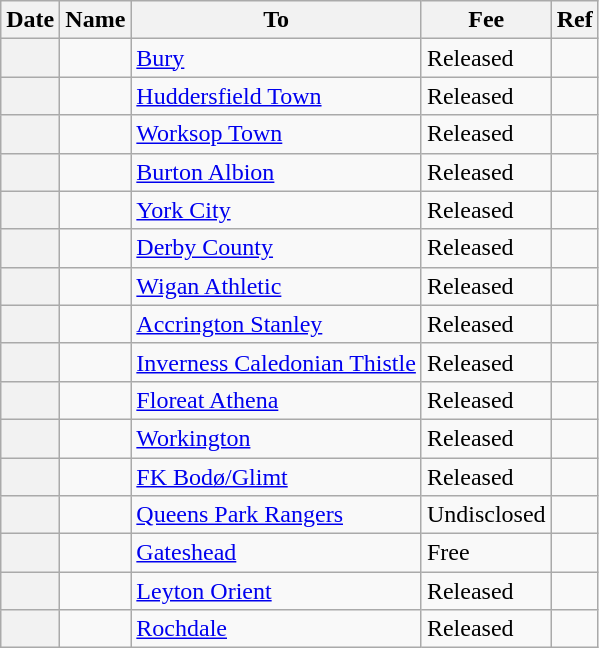<table class="wikitable plainrowheaders">
<tr>
<th scope=col>Date</th>
<th scope=col>Name</th>
<th scope=col>To</th>
<th scope=col>Fee</th>
<th scope=col class=unsortable>Ref</th>
</tr>
<tr>
<th scope=row></th>
<td></td>
<td><a href='#'>Bury</a></td>
<td>Released</td>
<td></td>
</tr>
<tr>
<th scope=row></th>
<td></td>
<td><a href='#'>Huddersfield Town</a></td>
<td>Released</td>
<td></td>
</tr>
<tr>
<th scope=row></th>
<td></td>
<td><a href='#'>Worksop Town</a></td>
<td>Released</td>
<td></td>
</tr>
<tr>
<th scope=row></th>
<td></td>
<td><a href='#'>Burton Albion</a></td>
<td>Released</td>
<td></td>
</tr>
<tr>
<th scope=row></th>
<td></td>
<td><a href='#'>York City</a></td>
<td>Released</td>
<td></td>
</tr>
<tr>
<th scope=row></th>
<td></td>
<td><a href='#'>Derby County</a></td>
<td>Released</td>
<td></td>
</tr>
<tr>
<th scope=row></th>
<td></td>
<td><a href='#'>Wigan Athletic</a></td>
<td>Released</td>
<td></td>
</tr>
<tr>
<th scope=row></th>
<td></td>
<td><a href='#'>Accrington Stanley</a></td>
<td>Released</td>
<td></td>
</tr>
<tr>
<th scope=row></th>
<td></td>
<td><a href='#'>Inverness Caledonian Thistle</a></td>
<td>Released</td>
<td></td>
</tr>
<tr>
<th scope=row></th>
<td></td>
<td><a href='#'>Floreat Athena</a></td>
<td>Released</td>
<td></td>
</tr>
<tr>
<th scope=row></th>
<td></td>
<td><a href='#'>Workington</a></td>
<td>Released</td>
<td></td>
</tr>
<tr>
<th scope=row></th>
<td></td>
<td><a href='#'>FK Bodø/Glimt</a></td>
<td>Released</td>
<td></td>
</tr>
<tr>
<th scope=row></th>
<td></td>
<td><a href='#'>Queens Park Rangers</a></td>
<td>Undisclosed</td>
<td></td>
</tr>
<tr>
<th scope=row></th>
<td></td>
<td><a href='#'>Gateshead</a></td>
<td>Free</td>
<td></td>
</tr>
<tr>
<th scope=row></th>
<td></td>
<td><a href='#'>Leyton Orient</a></td>
<td>Released</td>
<td></td>
</tr>
<tr>
<th scope=row></th>
<td></td>
<td><a href='#'>Rochdale</a></td>
<td>Released</td>
<td></td>
</tr>
</table>
